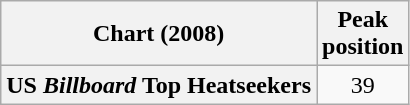<table class="wikitable plainrowheaders">
<tr>
<th scope="col">Chart (2008)</th>
<th scope="col">Peak<br>position</th>
</tr>
<tr>
<th scope="row">US <em>Billboard</em> Top Heatseekers</th>
<td style="text-align:center;">39</td>
</tr>
</table>
